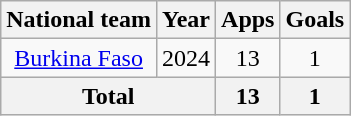<table class=wikitable style="text-align: center">
<tr>
<th>National team</th>
<th>Year</th>
<th>Apps</th>
<th>Goals</th>
</tr>
<tr>
<td><a href='#'>Burkina Faso</a></td>
<td>2024</td>
<td>13</td>
<td>1</td>
</tr>
<tr>
<th colspan="2">Total</th>
<th>13</th>
<th>1</th>
</tr>
</table>
